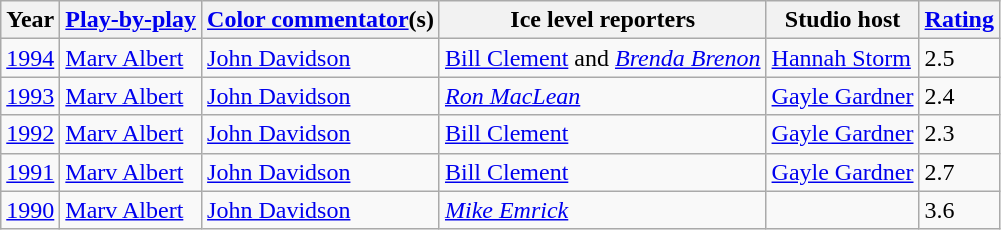<table class="wikitable">
<tr>
<th>Year</th>
<th><a href='#'>Play-by-play</a></th>
<th><a href='#'>Color commentator</a>(s)</th>
<th>Ice level reporters</th>
<th>Studio host</th>
<th><a href='#'>Rating</a></th>
</tr>
<tr>
<td><a href='#'>1994</a></td>
<td><a href='#'>Marv Albert</a></td>
<td><a href='#'>John Davidson</a></td>
<td><a href='#'>Bill Clement</a> and <em><a href='#'>Brenda Brenon</a></em></td>
<td><a href='#'>Hannah Storm</a></td>
<td>2.5</td>
</tr>
<tr>
<td><a href='#'>1993</a></td>
<td><a href='#'>Marv Albert</a></td>
<td><a href='#'>John Davidson</a></td>
<td><em><a href='#'>Ron MacLean</a></em></td>
<td><a href='#'>Gayle Gardner</a></td>
<td>2.4</td>
</tr>
<tr>
<td><a href='#'>1992</a></td>
<td><a href='#'>Marv Albert</a></td>
<td><a href='#'>John Davidson</a></td>
<td><a href='#'>Bill Clement</a></td>
<td><a href='#'>Gayle Gardner</a></td>
<td>2.3</td>
</tr>
<tr>
<td><a href='#'>1991</a></td>
<td><a href='#'>Marv Albert</a></td>
<td><a href='#'>John Davidson</a></td>
<td><a href='#'>Bill Clement</a></td>
<td><a href='#'>Gayle Gardner</a></td>
<td>2.7</td>
</tr>
<tr>
<td><a href='#'>1990</a></td>
<td><a href='#'>Marv Albert</a></td>
<td><a href='#'>John Davidson</a></td>
<td><em><a href='#'>Mike Emrick</a></em></td>
<td></td>
<td>3.6</td>
</tr>
</table>
